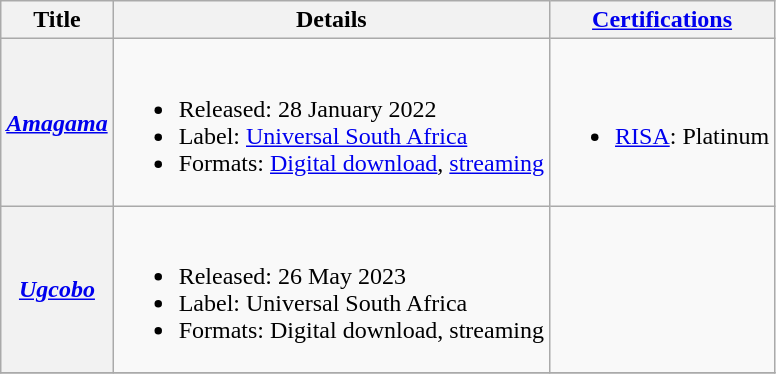<table class="wikitable plainrowheaders">
<tr>
<th scope=col>Title</th>
<th scope=col>Details</th>
<th scope=col><a href='#'>Certifications</a></th>
</tr>
<tr>
<th scope="row"><em><a href='#'>Amagama</a></em></th>
<td><br><ul><li>Released: 28 January 2022</li><li>Label: <a href='#'>Universal South Africa</a></li><li>Formats: <a href='#'>Digital download</a>, <a href='#'>streaming</a></li></ul></td>
<td><br><ul><li><a href='#'>RISA</a>: Platinum</li></ul></td>
</tr>
<tr>
<th scope="row"><em><a href='#'>Ugcobo</a></em></th>
<td><br><ul><li>Released: 26 May 2023</li><li>Label: Universal South Africa</li><li>Formats: Digital download, streaming</li></ul></td>
<td></td>
</tr>
<tr>
</tr>
</table>
